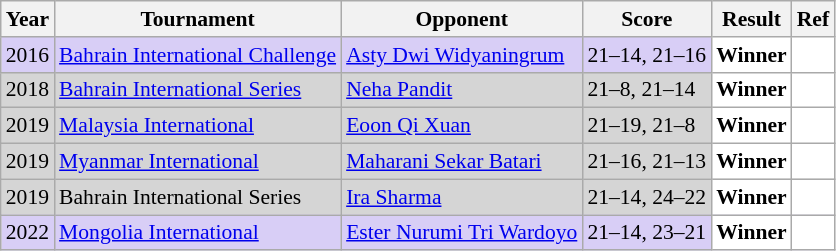<table class="sortable wikitable" style="font-size: 90%;">
<tr>
<th>Year</th>
<th>Tournament</th>
<th>Opponent</th>
<th>Score</th>
<th>Result</th>
<th>Ref</th>
</tr>
<tr style="background:#D8CEF6">
<td align="center">2016</td>
<td align="left"><a href='#'>Bahrain International Challenge</a></td>
<td align="left"> <a href='#'>Asty Dwi Widyaningrum</a></td>
<td align="left">21–14, 21–16</td>
<td style="text-align:left; background:white"> <strong>Winner</strong></td>
<td style="text-align:center; background:white"></td>
</tr>
<tr style="background:#D5D5D5">
<td align="center">2018</td>
<td align="left"><a href='#'>Bahrain International Series</a></td>
<td align="left"> <a href='#'>Neha Pandit</a></td>
<td align="left">21–8, 21–14</td>
<td style="text-align:left; background:white"> <strong>Winner</strong></td>
<td style="text-align:center; background:white"></td>
</tr>
<tr style="background:#D5D5D5">
<td align="center">2019</td>
<td align="left"><a href='#'>Malaysia International</a></td>
<td align="left"> <a href='#'>Eoon Qi Xuan</a></td>
<td align="left">21–19, 21–8</td>
<td style="text-align:left; background:white"> <strong>Winner</strong></td>
<td style="text-align:center; background:white"></td>
</tr>
<tr style="background:#D5D5D5">
<td align="center">2019</td>
<td align="left"><a href='#'>Myanmar International</a></td>
<td align="left"> <a href='#'>Maharani Sekar Batari</a></td>
<td align="left">21–16, 21–13</td>
<td style="text-align:left; background:white"> <strong>Winner</strong></td>
<td style="text-align:center; background:white"></td>
</tr>
<tr style="background:#D5D5D5">
<td align="center">2019</td>
<td align="left">Bahrain International Series</td>
<td align="left"> <a href='#'>Ira Sharma</a></td>
<td align="left">21–14, 24–22</td>
<td style="text-align:left; background:white"> <strong>Winner</strong></td>
<td style="text-align:center; background:white"></td>
</tr>
<tr style="background:#D8CEF6">
<td align="center">2022</td>
<td align="left"><a href='#'>Mongolia International</a></td>
<td align="left"> <a href='#'>Ester Nurumi Tri Wardoyo</a></td>
<td align="left">21–14, 23–21</td>
<td style="text-align:left; background:white"> <strong>Winner</strong></td>
<td style="text-align:center; background:white"></td>
</tr>
</table>
